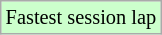<table class="wikitable" style="font-size: 85%;">
<tr style="background:#ccffcc;">
<td>Fastest session lap</td>
</tr>
</table>
